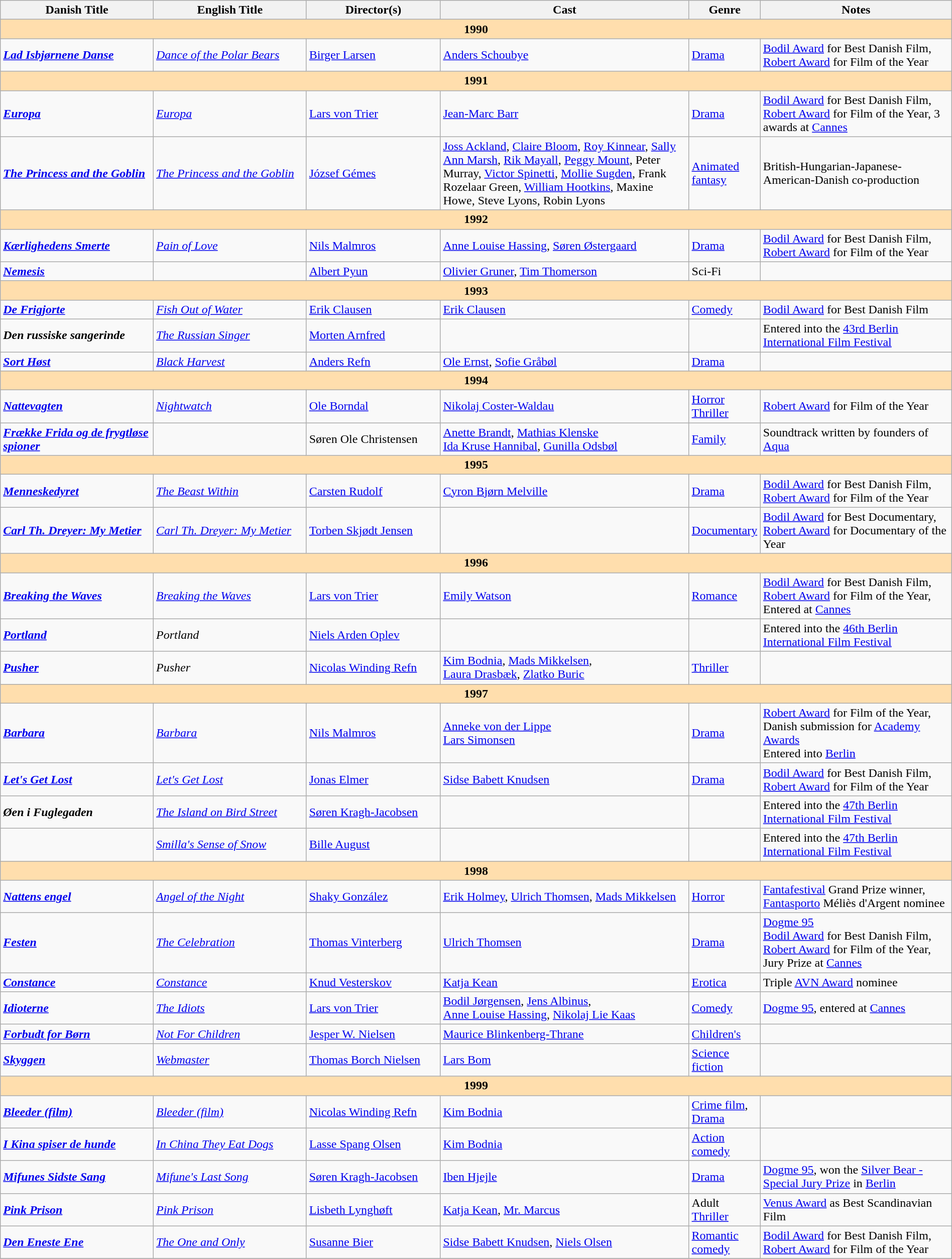<table class="wikitable" width= "100%">
<tr>
<th width=16%>Danish Title</th>
<th width=16%>English Title</th>
<th width=14%>Director(s)</th>
<th width=26%>Cast</th>
<th width=6%>Genre</th>
<th width=20%>Notes</th>
</tr>
<tr>
<td colspan="7" style="text-align:center; background:#ffdead;"><strong>1990</strong></td>
</tr>
<tr>
<td><strong><em><a href='#'>Lad Isbjørnene Danse</a></em></strong></td>
<td><em><a href='#'>Dance of the Polar Bears</a></em></td>
<td><a href='#'>Birger Larsen</a></td>
<td><a href='#'>Anders Schoubye</a></td>
<td><a href='#'>Drama</a></td>
<td><a href='#'>Bodil Award</a> for Best Danish Film, <br> <a href='#'>Robert Award</a> for Film of the Year</td>
</tr>
<tr>
<td colspan="7" style="text-align:center; background:#ffdead;"><strong>1991</strong></td>
</tr>
<tr>
<td><strong><em><a href='#'>Europa</a></em></strong></td>
<td><em><a href='#'>Europa</a></em></td>
<td><a href='#'>Lars von Trier</a></td>
<td><a href='#'>Jean-Marc Barr</a></td>
<td><a href='#'>Drama</a></td>
<td><a href='#'>Bodil Award</a> for Best Danish Film, <a href='#'>Robert Award</a> for Film of the Year, 3 awards at <a href='#'>Cannes</a></td>
</tr>
<tr>
<td><strong><em><a href='#'>The Princess and the Goblin</a></em></strong></td>
<td><em><a href='#'>The Princess and the Goblin</a></em></td>
<td><a href='#'>József Gémes</a></td>
<td><a href='#'>Joss Ackland</a>, <a href='#'>Claire Bloom</a>, <a href='#'>Roy Kinnear</a>, <a href='#'>Sally Ann Marsh</a>, <a href='#'>Rik Mayall</a>, <a href='#'>Peggy Mount</a>, Peter Murray, <a href='#'>Victor Spinetti</a>, <a href='#'>Mollie Sugden</a>, Frank Rozelaar Green, <a href='#'>William Hootkins</a>, Maxine Howe, Steve Lyons, Robin Lyons</td>
<td><a href='#'>Animated</a> <a href='#'>fantasy</a></td>
<td>British-Hungarian-Japanese-American-Danish co-production</td>
</tr>
<tr>
<td colspan="7" style="text-align:center; background:#ffdead;"><strong>1992</strong></td>
</tr>
<tr>
<td><strong><em><a href='#'>Kærlighedens Smerte</a></em></strong></td>
<td><em><a href='#'>Pain of Love</a></em></td>
<td><a href='#'>Nils Malmros</a></td>
<td><a href='#'>Anne Louise Hassing</a>, <a href='#'>Søren Østergaard</a></td>
<td><a href='#'>Drama</a></td>
<td><a href='#'>Bodil Award</a> for Best Danish Film,<br> <a href='#'>Robert Award</a> for Film of the Year</td>
</tr>
<tr>
<td><strong><em><a href='#'>Nemesis</a></em></strong></td>
<td></td>
<td><a href='#'>Albert Pyun</a></td>
<td><a href='#'>Olivier Gruner</a>, <a href='#'>Tim Thomerson</a></td>
<td>Sci-Fi</td>
<td></td>
</tr>
<tr>
<td colspan="7" style="text-align:center; background:#ffdead;"><strong>1993</strong></td>
</tr>
<tr>
<td><strong><em><a href='#'>De Frigjorte</a></em></strong></td>
<td><em><a href='#'>Fish Out of Water</a></em></td>
<td><a href='#'>Erik Clausen</a></td>
<td><a href='#'>Erik Clausen</a></td>
<td><a href='#'>Comedy</a></td>
<td><a href='#'>Bodil Award</a> for Best Danish Film</td>
</tr>
<tr>
<td><strong><em>Den russiske sangerinde</em></strong></td>
<td><em><a href='#'>The Russian Singer</a></em></td>
<td><a href='#'>Morten Arnfred</a></td>
<td></td>
<td></td>
<td>Entered into the <a href='#'>43rd Berlin International Film Festival</a></td>
</tr>
<tr>
<td><strong><em><a href='#'>Sort Høst</a></em></strong></td>
<td><em><a href='#'>Black Harvest</a></em></td>
<td><a href='#'>Anders Refn</a></td>
<td><a href='#'>Ole Ernst</a>, <a href='#'>Sofie Gråbøl</a></td>
<td><a href='#'>Drama</a></td>
<td></td>
</tr>
<tr>
<td colspan="7" style="text-align:center; background:#ffdead;"><strong>1994</strong></td>
</tr>
<tr>
<td><strong><em><a href='#'>Nattevagten</a></em></strong></td>
<td><em><a href='#'>Nightwatch</a></em></td>
<td><a href='#'>Ole Borndal</a></td>
<td><a href='#'>Nikolaj Coster-Waldau</a></td>
<td><a href='#'>Horror</a> <a href='#'>Thriller</a></td>
<td><a href='#'>Robert Award</a> for Film of the Year</td>
</tr>
<tr>
<td><strong><em><a href='#'>Frække Frida og de frygtløse spioner</a></em></strong></td>
<td></td>
<td>Søren Ole Christensen</td>
<td><a href='#'>Anette Brandt</a>, <a href='#'>Mathias Klenske</a><br><a href='#'>Ida Kruse Hannibal</a>, <a href='#'>Gunilla Odsbøl</a></td>
<td><a href='#'>Family</a></td>
<td>Soundtrack written by founders of <a href='#'>Aqua</a></td>
</tr>
<tr>
<td colspan="7" style="text-align:center; background:#ffdead;"><strong>1995</strong></td>
</tr>
<tr>
<td><strong><em><a href='#'>Menneskedyret</a></em></strong></td>
<td><em><a href='#'>The Beast Within</a></em></td>
<td><a href='#'>Carsten Rudolf</a></td>
<td><a href='#'>Cyron Bjørn Melville</a></td>
<td><a href='#'>Drama</a></td>
<td><a href='#'>Bodil Award</a>  for Best Danish Film, <a href='#'>Robert Award</a> for Film of the Year</td>
</tr>
<tr>
<td><strong><em><a href='#'>Carl Th. Dreyer: My Metier</a></em></strong></td>
<td><em><a href='#'>Carl Th. Dreyer: My Metier</a></em></td>
<td><a href='#'>Torben Skjødt Jensen</a></td>
<td></td>
<td><a href='#'>Documentary</a></td>
<td><a href='#'>Bodil Award</a> for Best Documentary, <a href='#'>Robert Award</a> for Documentary of the Year</td>
</tr>
<tr>
<td colspan="7" style="text-align:center; background:#ffdead;"><strong>1996</strong></td>
</tr>
<tr>
<td><strong><em><a href='#'>Breaking the Waves</a></em></strong></td>
<td><em><a href='#'>Breaking the Waves</a></em></td>
<td><a href='#'>Lars von Trier</a></td>
<td><a href='#'>Emily Watson</a></td>
<td><a href='#'>Romance</a></td>
<td><a href='#'>Bodil Award</a> for Best Danish Film, <a href='#'>Robert Award</a> for Film of the Year, <br>Entered at <a href='#'>Cannes</a></td>
</tr>
<tr>
<td><strong><em><a href='#'>Portland</a></em></strong></td>
<td><em>Portland</em></td>
<td><a href='#'>Niels Arden Oplev</a></td>
<td></td>
<td></td>
<td>Entered into the <a href='#'>46th Berlin International Film Festival</a></td>
</tr>
<tr>
<td><strong><em><a href='#'>Pusher</a></em></strong></td>
<td><em>Pusher</em></td>
<td><a href='#'>Nicolas Winding Refn</a></td>
<td><a href='#'>Kim Bodnia</a>, <a href='#'>Mads Mikkelsen</a>, <br><a href='#'>Laura Drasbæk</a>, <a href='#'>Zlatko Buric</a></td>
<td><a href='#'>Thriller</a></td>
<td></td>
</tr>
<tr>
<td colspan="7" style="text-align:center; background:#ffdead;"><strong>1997</strong></td>
</tr>
<tr>
<td><strong><em><a href='#'>Barbara</a></em></strong></td>
<td><em><a href='#'>Barbara</a></em></td>
<td><a href='#'>Nils Malmros</a></td>
<td><a href='#'>Anneke von der Lippe</a><br><a href='#'>Lars Simonsen</a></td>
<td><a href='#'>Drama</a></td>
<td><a href='#'>Robert Award</a> for Film of the Year,<br> Danish submission for <a href='#'>Academy Awards</a><br>Entered into <a href='#'>Berlin</a></td>
</tr>
<tr>
<td><strong><em><a href='#'>Let's Get Lost</a></em></strong></td>
<td><em><a href='#'>Let's Get Lost</a></em></td>
<td><a href='#'>Jonas Elmer</a></td>
<td><a href='#'>Sidse Babett Knudsen</a></td>
<td><a href='#'>Drama</a></td>
<td><a href='#'>Bodil Award</a> for Best Danish Film, <a href='#'>Robert Award</a> for Film of the Year</td>
</tr>
<tr>
<td><strong><em>Øen i Fuglegaden</em></strong></td>
<td><em><a href='#'>The Island on Bird Street</a></em></td>
<td><a href='#'>Søren Kragh-Jacobsen</a></td>
<td></td>
<td></td>
<td>Entered into the <a href='#'>47th Berlin International Film Festival</a></td>
</tr>
<tr>
<td></td>
<td><em><a href='#'>Smilla's Sense of Snow</a></em></td>
<td><a href='#'>Bille August</a></td>
<td></td>
<td></td>
<td>Entered into the <a href='#'>47th Berlin International Film Festival</a></td>
</tr>
<tr>
<td colspan="7" style="text-align:center; background:#ffdead;"><strong>1998</strong></td>
</tr>
<tr>
<td><strong><em><a href='#'>Nattens engel</a></em></strong></td>
<td><em><a href='#'>Angel of the Night</a></em></td>
<td><a href='#'>Shaky González</a></td>
<td><a href='#'>Erik Holmey</a>, <a href='#'>Ulrich Thomsen</a>, <a href='#'>Mads Mikkelsen</a></td>
<td><a href='#'>Horror</a></td>
<td><a href='#'>Fantafestival</a> Grand Prize winner, <a href='#'>Fantasporto</a> Méliès d'Argent nominee</td>
</tr>
<tr>
<td><strong><em><a href='#'>Festen</a></em></strong></td>
<td><em><a href='#'>The Celebration</a></em></td>
<td><a href='#'>Thomas Vinterberg</a></td>
<td><a href='#'>Ulrich Thomsen</a></td>
<td><a href='#'>Drama</a></td>
<td><a href='#'>Dogme 95</a><br> <a href='#'>Bodil Award</a> for Best Danish Film, <a href='#'>Robert Award</a> for Film of the Year, Jury Prize at <a href='#'>Cannes</a></td>
</tr>
<tr>
<td><strong><em><a href='#'>Constance</a></em></strong></td>
<td><em><a href='#'>Constance</a></em></td>
<td><a href='#'>Knud Vesterskov</a></td>
<td><a href='#'>Katja Kean</a></td>
<td><a href='#'>Erotica</a></td>
<td>Triple <a href='#'>AVN Award</a> nominee</td>
</tr>
<tr>
<td><strong><em><a href='#'>Idioterne</a></em></strong></td>
<td><em><a href='#'>The Idiots</a></em></td>
<td><a href='#'>Lars von Trier</a></td>
<td><a href='#'>Bodil Jørgensen</a>,    <a href='#'>Jens Albinus</a>,<br>    <a href='#'>Anne Louise Hassing</a>,     <a href='#'>Nikolaj Lie Kaas</a></td>
<td><a href='#'>Comedy</a></td>
<td><a href='#'>Dogme 95</a>, entered at <a href='#'>Cannes</a></td>
</tr>
<tr>
<td><strong><em><a href='#'>Forbudt for Børn</a></em></strong></td>
<td><em><a href='#'>Not For Children</a></em></td>
<td><a href='#'>Jesper W. Nielsen</a></td>
<td><a href='#'>Maurice Blinkenberg-Thrane</a></td>
<td><a href='#'>Children's</a></td>
<td></td>
</tr>
<tr>
<td><strong><em><a href='#'>Skyggen</a></em></strong></td>
<td><em><a href='#'>Webmaster</a></em></td>
<td><a href='#'>Thomas Borch Nielsen</a></td>
<td><a href='#'>Lars Bom</a></td>
<td><a href='#'>Science fiction</a></td>
<td></td>
</tr>
<tr>
<td colspan="7" style="text-align:center; background:#ffdead;"><strong>1999</strong></td>
</tr>
<tr>
<td><strong><em><a href='#'>Bleeder (film)</a></em></strong></td>
<td><em><a href='#'>Bleeder (film)</a></em></td>
<td><a href='#'>Nicolas Winding Refn</a></td>
<td><a href='#'>Kim Bodnia</a></td>
<td><a href='#'>Crime film</a>, <a href='#'>Drama</a></td>
<td></td>
</tr>
<tr>
<td><strong><em><a href='#'>I Kina spiser de hunde</a></em></strong></td>
<td><em><a href='#'>In China They Eat Dogs</a></em></td>
<td><a href='#'>Lasse Spang Olsen</a></td>
<td><a href='#'>Kim Bodnia</a></td>
<td><a href='#'>Action comedy</a></td>
<td></td>
</tr>
<tr>
<td><strong><em><a href='#'>Mifunes Sidste Sang</a></em></strong></td>
<td><em><a href='#'>Mifune's Last Song</a></em></td>
<td><a href='#'>Søren Kragh-Jacobsen</a></td>
<td><a href='#'>Iben Hjejle</a></td>
<td><a href='#'>Drama</a></td>
<td><a href='#'>Dogme 95</a>, won the <a href='#'>Silver Bear - Special Jury Prize</a> in <a href='#'>Berlin</a></td>
</tr>
<tr>
<td><strong><em><a href='#'>Pink Prison</a></em></strong></td>
<td><em><a href='#'>Pink Prison</a></em></td>
<td><a href='#'>Lisbeth Lynghøft</a></td>
<td><a href='#'>Katja Kean</a>, <a href='#'>Mr. Marcus</a></td>
<td>Adult <a href='#'>Thriller</a></td>
<td><a href='#'>Venus Award</a> as Best Scandinavian Film</td>
</tr>
<tr>
<td><strong><em><a href='#'>Den Eneste Ene</a></em></strong></td>
<td><em><a href='#'>The One and Only</a></em></td>
<td><a href='#'>Susanne Bier</a></td>
<td><a href='#'>Sidse Babett Knudsen</a>, <a href='#'>Niels Olsen</a></td>
<td><a href='#'>Romantic comedy</a></td>
<td><a href='#'>Bodil Award</a> for Best Danish Film, <a href='#'>Robert Award</a> for Film of the Year</td>
</tr>
<tr>
</tr>
</table>
